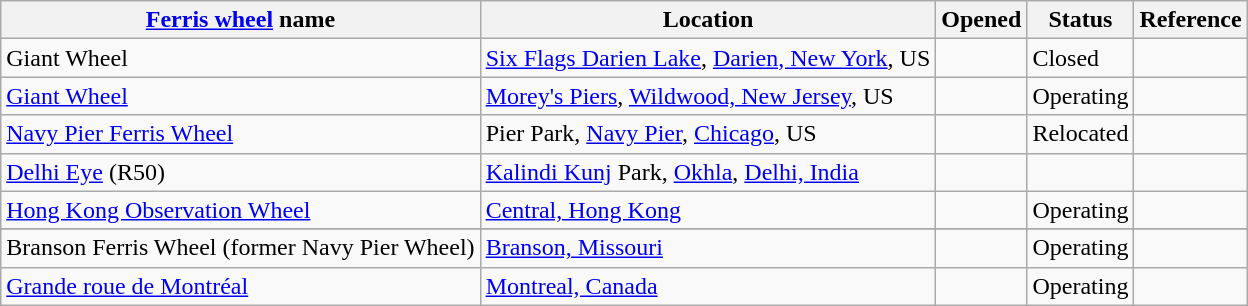<table class="wikitable sortable">
<tr>
<th><a href='#'>Ferris wheel</a> name</th>
<th>Location</th>
<th>Opened</th>
<th>Status</th>
<th class="unsortable">Reference</th>
</tr>
<tr>
<td>Giant Wheel</td>
<td><a href='#'>Six Flags Darien Lake</a>, <a href='#'>Darien, New York</a>, US</td>
<td></td>
<td>Closed</td>
<td></td>
</tr>
<tr>
<td><a href='#'>Giant Wheel</a></td>
<td><a href='#'>Morey's Piers</a>, <a href='#'>Wildwood, New Jersey</a>, US</td>
<td></td>
<td>Operating</td>
<td></td>
</tr>
<tr>
<td><a href='#'>Navy Pier Ferris Wheel</a></td>
<td>Pier Park, <a href='#'>Navy Pier</a>, <a href='#'>Chicago</a>, US</td>
<td></td>
<td>Relocated</td>
<td></td>
</tr>
<tr>
<td><a href='#'>Delhi Eye</a> (R50)</td>
<td><a href='#'>Kalindi Kunj</a> Park, <a href='#'>Okhla</a>, <a href='#'>Delhi, India</a></td>
<td></td>
<td></td>
<td></td>
</tr>
<tr>
<td><a href='#'>Hong Kong Observation Wheel</a></td>
<td><a href='#'>Central, Hong Kong</a></td>
<td></td>
<td>Operating</td>
<td></td>
</tr>
<tr>
</tr>
<tr>
<td>Branson Ferris Wheel (former Navy Pier Wheel)</td>
<td><a href='#'>Branson, Missouri</a></td>
<td></td>
<td>Operating</td>
<td></td>
</tr>
<tr>
<td><a href='#'>Grande roue de Montréal</a></td>
<td><a href='#'>Montreal, Canada</a></td>
<td></td>
<td>Operating</td>
<td></td>
</tr>
</table>
